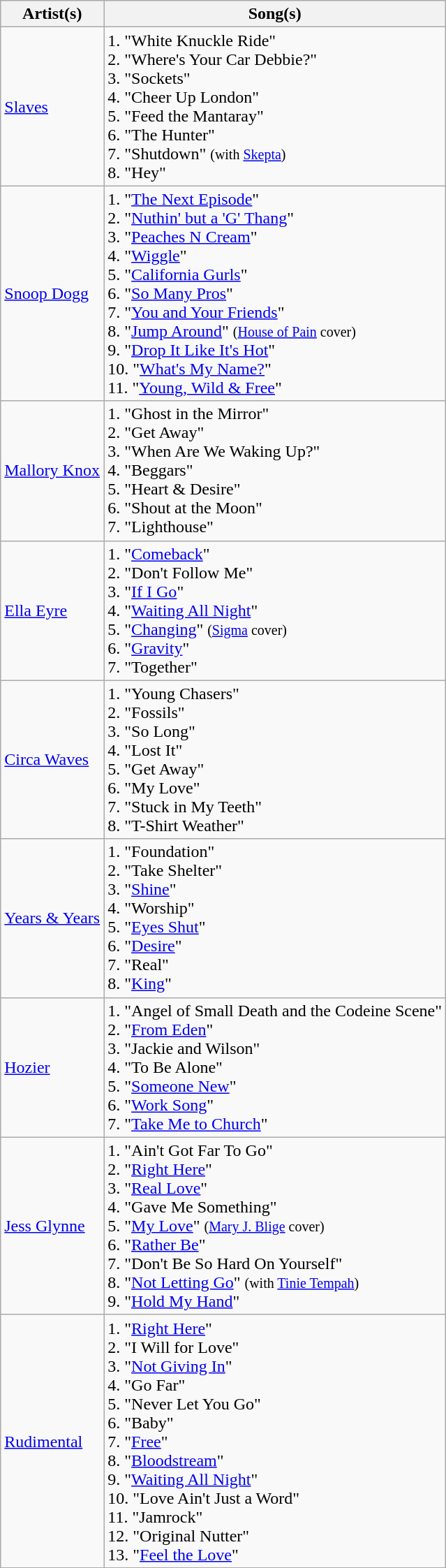<table class="wikitable">
<tr>
<th>Artist(s)</th>
<th>Song(s)</th>
</tr>
<tr>
<td><a href='#'>Slaves</a></td>
<td>1. "White Knuckle Ride"<br> 2. "Where's Your Car Debbie?"<br> 3. "Sockets"<br> 4. "Cheer Up London"<br> 5. "Feed the Mantaray"<br> 6. "The Hunter"<br> 7. "Shutdown" <small>(with <a href='#'>Skepta</a>)</small><br> 8. "Hey"</td>
</tr>
<tr>
<td><a href='#'>Snoop Dogg</a></td>
<td>1. "<a href='#'>The Next Episode</a>"<br> 2. "<a href='#'>Nuthin' but a 'G' Thang</a>"<br> 3. "<a href='#'>Peaches N Cream</a>"<br> 4. "<a href='#'>Wiggle</a>"<br> 5. "<a href='#'>California Gurls</a>"<br> 6. "<a href='#'>So Many Pros</a>"<br> 7. "<a href='#'>You and Your Friends</a>"<br> 8. "<a href='#'>Jump Around</a>" <small>(<a href='#'>House of Pain</a> cover)</small><br> 9. "<a href='#'>Drop It Like It's Hot</a>"<br> 10. "<a href='#'>What's My Name?</a>"<br> 11. "<a href='#'>Young, Wild & Free</a>"</td>
</tr>
<tr>
<td><a href='#'>Mallory Knox</a></td>
<td>1. "Ghost in the Mirror"<br> 2. "Get Away"<br> 3. "When Are We Waking Up?"<br> 4. "Beggars"<br> 5. "Heart & Desire"<br> 6. "Shout at the Moon"<br> 7. "Lighthouse"</td>
</tr>
<tr>
<td><a href='#'>Ella Eyre</a></td>
<td>1. "<a href='#'>Comeback</a>"<br> 2. "Don't Follow Me"<br> 3. "<a href='#'>If I Go</a>"<br> 4. "<a href='#'>Waiting All Night</a>"<br> 5. "<a href='#'>Changing</a>" <small>(<a href='#'>Sigma</a> cover)</small><br> 6. "<a href='#'>Gravity</a>"<br> 7. "Together"</td>
</tr>
<tr>
<td><a href='#'>Circa Waves</a></td>
<td>1. "Young Chasers"<br> 2. "Fossils"<br> 3. "So Long"<br> 4. "Lost It"<br> 5. "Get Away"<br> 6. "My Love"<br> 7. "Stuck in My Teeth"<br> 8. "T-Shirt Weather"</td>
</tr>
<tr>
<td><a href='#'>Years & Years</a></td>
<td>1. "Foundation"<br> 2. "Take Shelter"<br> 3. "<a href='#'>Shine</a>"<br> 4. "Worship"<br> 5. "<a href='#'>Eyes Shut</a>"<br> 6. "<a href='#'>Desire</a>"<br> 7. "Real"<br> 8. "<a href='#'>King</a>"</td>
</tr>
<tr>
<td><a href='#'>Hozier</a></td>
<td>1. "Angel of Small Death and the Codeine Scene"<br> 2. "<a href='#'>From Eden</a>"<br> 3. "Jackie and Wilson"<br> 4. "To Be Alone"<br> 5. "<a href='#'>Someone New</a>"<br> 6. "<a href='#'>Work Song</a>"<br> 7. "<a href='#'>Take Me to Church</a>"</td>
</tr>
<tr>
<td><a href='#'>Jess Glynne</a></td>
<td>1. "Ain't Got Far To Go"<br> 2. "<a href='#'>Right Here</a>"<br> 3. "<a href='#'>Real Love</a>"<br> 4. "Gave Me Something"<br> 5. "<a href='#'>My Love</a>" <small>(<a href='#'>Mary J. Blige</a> cover)</small><br> 6. "<a href='#'>Rather Be</a>"<br> 7. "Don't Be So Hard On Yourself"<br> 8. "<a href='#'>Not Letting Go</a>" <small>(with <a href='#'>Tinie Tempah</a>)</small><br> 9. "<a href='#'>Hold My Hand</a>"</td>
</tr>
<tr>
<td><a href='#'>Rudimental</a></td>
<td>1. "<a href='#'>Right Here</a>"<br> 2. "I Will for Love"<br> 3. "<a href='#'>Not Giving In</a>"<br> 4. "Go Far"<br> 5. "Never Let You Go"<br> 6. "Baby"<br> 7. "<a href='#'>Free</a>" <br> 8. "<a href='#'>Bloodstream</a>"<br> 9. "<a href='#'>Waiting All Night</a>"<br> 10. "Love Ain't Just a Word"<br> 11. "Jamrock"<br> 12. "Original Nutter"<br> 13. "<a href='#'>Feel the Love</a>"</td>
</tr>
</table>
